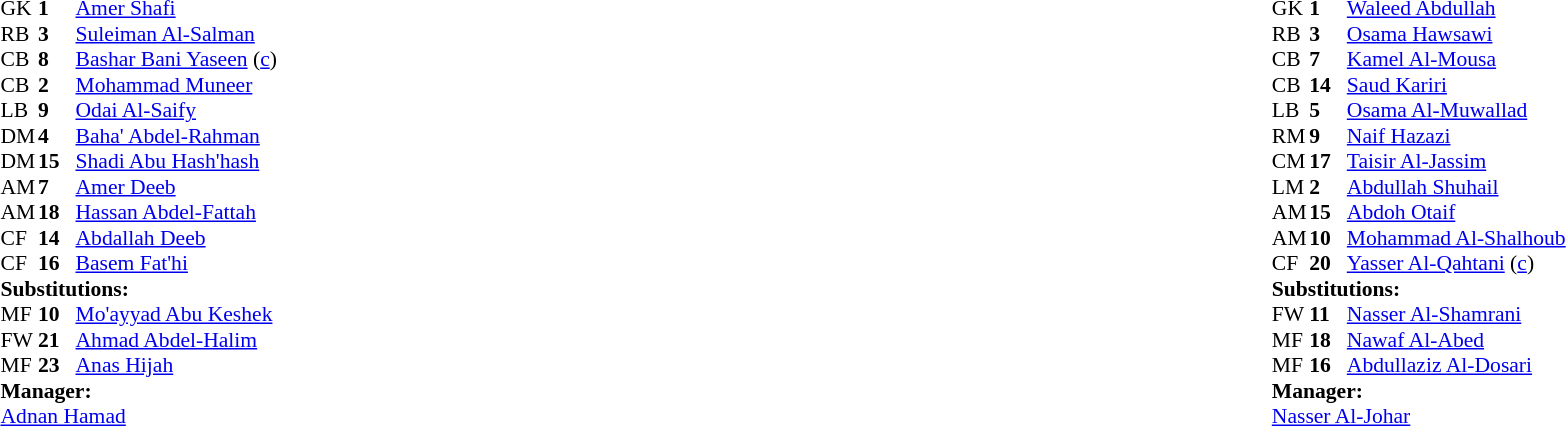<table width="100%">
<tr>
<td valign="top" width="50%"><br><table style="font-size: 90%" cellspacing="0" cellpadding="0">
<tr>
<th width="25"></th>
<th width="25"></th>
</tr>
<tr>
<td>GK</td>
<td><strong>1</strong></td>
<td><a href='#'>Amer Shafi</a></td>
</tr>
<tr>
<td>RB</td>
<td><strong>3</strong></td>
<td><a href='#'>Suleiman Al-Salman</a></td>
</tr>
<tr>
<td>CB</td>
<td><strong>8</strong></td>
<td><a href='#'>Bashar Bani Yaseen</a> (<a href='#'>c</a>)</td>
</tr>
<tr>
<td>CB</td>
<td><strong>2</strong></td>
<td><a href='#'>Mohammad Muneer</a></td>
</tr>
<tr>
<td>LB</td>
<td><strong>9</strong></td>
<td><a href='#'>Odai Al-Saify</a></td>
<td></td>
</tr>
<tr>
<td>DM</td>
<td><strong>4</strong></td>
<td><a href='#'>Baha' Abdel-Rahman</a></td>
</tr>
<tr>
<td>DM</td>
<td><strong>15</strong></td>
<td><a href='#'>Shadi Abu Hash'hash</a></td>
</tr>
<tr>
<td>AM</td>
<td><strong>7</strong></td>
<td><a href='#'>Amer Deeb</a></td>
<td></td>
<td></td>
</tr>
<tr>
<td>AM</td>
<td><strong>18</strong></td>
<td><a href='#'>Hassan Abdel-Fattah</a></td>
<td></td>
<td></td>
</tr>
<tr>
<td>CF</td>
<td><strong>14</strong></td>
<td><a href='#'>Abdallah Deeb</a></td>
<td></td>
<td></td>
</tr>
<tr>
<td>CF</td>
<td><strong>16</strong></td>
<td><a href='#'>Basem Fat'hi</a></td>
<td></td>
</tr>
<tr>
<td colspan=3><strong>Substitutions:</strong></td>
</tr>
<tr>
<td>MF</td>
<td><strong>10</strong></td>
<td><a href='#'>Mo'ayyad Abu Keshek</a></td>
<td></td>
<td></td>
</tr>
<tr>
<td>FW</td>
<td><strong>21</strong></td>
<td><a href='#'>Ahmad Abdel-Halim</a></td>
<td></td>
<td></td>
</tr>
<tr>
<td>MF</td>
<td><strong>23</strong></td>
<td><a href='#'>Anas Hijah</a></td>
<td></td>
<td></td>
</tr>
<tr>
<td colspan=3><strong>Manager:</strong></td>
</tr>
<tr>
<td colspan=3> <a href='#'>Adnan Hamad</a></td>
</tr>
</table>
</td>
<td valign="top"></td>
<td valign="top" width="50%"><br><table style="font-size: 90%" cellspacing="0" cellpadding="0" align="center">
<tr>
<th width=25></th>
<th width=25></th>
</tr>
<tr>
<td>GK</td>
<td><strong>1</strong></td>
<td><a href='#'>Waleed Abdullah</a></td>
</tr>
<tr>
<td>RB</td>
<td><strong>3</strong></td>
<td><a href='#'>Osama Hawsawi</a></td>
</tr>
<tr>
<td>CB</td>
<td><strong>7</strong></td>
<td><a href='#'>Kamel Al-Mousa</a></td>
</tr>
<tr>
<td>CB</td>
<td><strong>14</strong></td>
<td><a href='#'>Saud Kariri</a></td>
</tr>
<tr>
<td>LB</td>
<td><strong>5</strong></td>
<td><a href='#'>Osama Al-Muwallad</a></td>
<td></td>
</tr>
<tr>
<td>RM</td>
<td><strong>9</strong></td>
<td><a href='#'>Naif Hazazi</a></td>
</tr>
<tr>
<td>CM</td>
<td><strong>17</strong></td>
<td><a href='#'>Taisir Al-Jassim</a></td>
</tr>
<tr>
<td>LM</td>
<td><strong>2</strong></td>
<td><a href='#'>Abdullah Shuhail</a></td>
<td></td>
<td></td>
</tr>
<tr>
<td>AM</td>
<td><strong>15</strong></td>
<td><a href='#'>Abdoh Otaif</a></td>
<td></td>
<td></td>
</tr>
<tr>
<td>AM</td>
<td><strong>10</strong></td>
<td><a href='#'>Mohammad Al-Shalhoub</a></td>
<td></td>
<td></td>
</tr>
<tr>
<td>CF</td>
<td><strong>20</strong></td>
<td><a href='#'>Yasser Al-Qahtani</a> (<a href='#'>c</a>)</td>
</tr>
<tr>
<td colspan=3><strong>Substitutions:</strong></td>
</tr>
<tr>
<td>FW</td>
<td><strong>11</strong></td>
<td><a href='#'>Nasser Al-Shamrani</a></td>
<td></td>
<td></td>
</tr>
<tr>
<td>MF</td>
<td><strong>18</strong></td>
<td><a href='#'>Nawaf Al-Abed</a></td>
<td></td>
<td></td>
</tr>
<tr>
<td>MF</td>
<td><strong>16</strong></td>
<td><a href='#'>Abdullaziz Al-Dosari</a></td>
<td></td>
<td></td>
</tr>
<tr>
<td colspan=3><strong>Manager:</strong></td>
</tr>
<tr>
<td colspan=3><a href='#'>Nasser Al-Johar</a></td>
</tr>
</table>
</td>
</tr>
</table>
